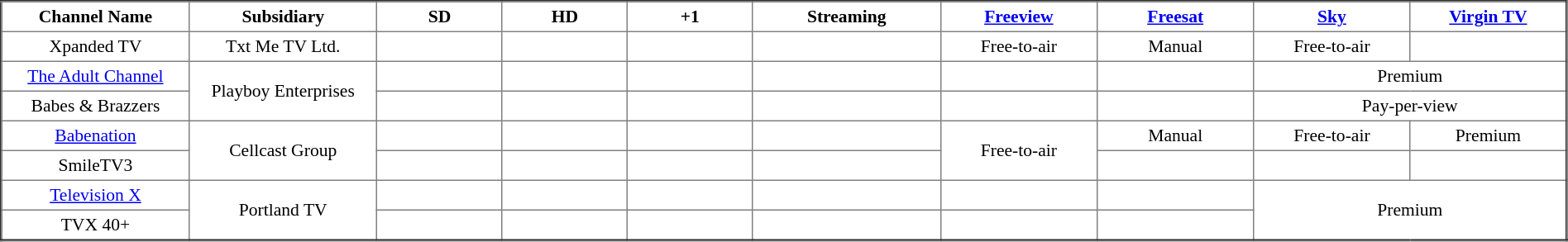<table class="toccolours sortable" border="2" cellpadding="3" style="border-collapse:collapse; font-size:90%; text-align:center; width:100%;">
<tr>
<th style="width:12%;">Channel Name</th>
<th style="width:12%;">Subsidiary</th>
<th style="width:8%;">SD</th>
<th style="width:8%;">HD</th>
<th style="width:8%;">+1</th>
<th style="width:12%;">Streaming</th>
<th style="width:10%;"><a href='#'>Freeview</a></th>
<th style="width:10%;"><a href='#'>Freesat</a></th>
<th style="width:10%;"><a href='#'>Sky</a></th>
<th style="width:10%;"><a href='#'>Virgin TV</a></th>
</tr>
<tr>
<td>Xpanded TV</td>
<td>Txt Me TV Ltd.</td>
<td></td>
<td></td>
<td></td>
<td></td>
<td>Free-to-air</td>
<td>Manual</td>
<td>Free-to-air</td>
<td></td>
</tr>
<tr>
<td><a href='#'>The Adult Channel</a></td>
<td rowspan="2">Playboy Enterprises</td>
<td></td>
<td></td>
<td></td>
<td></td>
<td></td>
<td></td>
<td colspan="2">Premium</td>
</tr>
<tr>
<td>Babes & Brazzers</td>
<td></td>
<td></td>
<td></td>
<td></td>
<td></td>
<td></td>
<td colspan="2">Pay-per-view</td>
</tr>
<tr>
<td><a href='#'>Babenation</a></td>
<td rowspan="2">Cellcast Group</td>
<td></td>
<td></td>
<td></td>
<td></td>
<td rowspan="2">Free-to-air</td>
<td>Manual</td>
<td>Free-to-air</td>
<td>Premium</td>
</tr>
<tr>
<td>SmileTV3</td>
<td></td>
<td></td>
<td></td>
<td></td>
<td></td>
<td></td>
<td></td>
</tr>
<tr>
<td><a href='#'>Television X</a></td>
<td rowspan="2">Portland TV</td>
<td></td>
<td></td>
<td></td>
<td></td>
<td></td>
<td></td>
<td colspan="2" rowspan="2">Premium</td>
</tr>
<tr>
<td>TVX 40+</td>
<td></td>
<td></td>
<td></td>
<td></td>
<td></td>
<td></td>
</tr>
</table>
